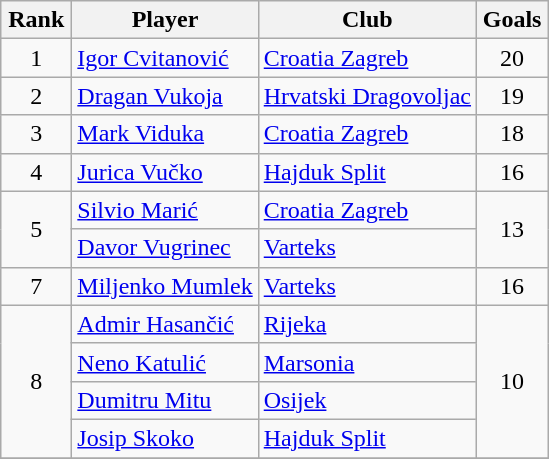<table class="wikitable">
<tr>
<th width="40px">Rank</th>
<th>Player</th>
<th>Club</th>
<th width="40px">Goals</th>
</tr>
<tr>
<td align=center>1</td>
<td> <a href='#'>Igor Cvitanović</a></td>
<td><a href='#'>Croatia Zagreb</a></td>
<td align=center>20</td>
</tr>
<tr>
<td align=center>2</td>
<td> <a href='#'>Dragan Vukoja</a></td>
<td><a href='#'>Hrvatski Dragovoljac</a></td>
<td align=center>19</td>
</tr>
<tr>
<td align=center>3</td>
<td> <a href='#'>Mark Viduka</a></td>
<td><a href='#'>Croatia Zagreb</a></td>
<td align=center>18</td>
</tr>
<tr>
<td align=center>4</td>
<td> <a href='#'>Jurica Vučko</a></td>
<td><a href='#'>Hajduk Split</a></td>
<td align=center>16</td>
</tr>
<tr>
<td rowspan=2 align=center>5</td>
<td> <a href='#'>Silvio Marić</a></td>
<td><a href='#'>Croatia Zagreb</a></td>
<td rowspan=2 align=center>13</td>
</tr>
<tr>
<td> <a href='#'>Davor Vugrinec</a></td>
<td><a href='#'>Varteks</a></td>
</tr>
<tr>
<td align=center>7</td>
<td> <a href='#'>Miljenko Mumlek</a></td>
<td><a href='#'>Varteks</a></td>
<td align=center>16</td>
</tr>
<tr>
<td rowspan=4 align=center>8</td>
<td> <a href='#'>Admir Hasančić</a></td>
<td><a href='#'>Rijeka</a></td>
<td rowspan=4 align=center>10</td>
</tr>
<tr>
<td> <a href='#'>Neno Katulić</a></td>
<td><a href='#'>Marsonia</a></td>
</tr>
<tr>
<td> <a href='#'>Dumitru Mitu</a></td>
<td><a href='#'>Osijek</a></td>
</tr>
<tr>
<td> <a href='#'>Josip Skoko</a></td>
<td><a href='#'>Hajduk Split</a></td>
</tr>
<tr>
</tr>
</table>
